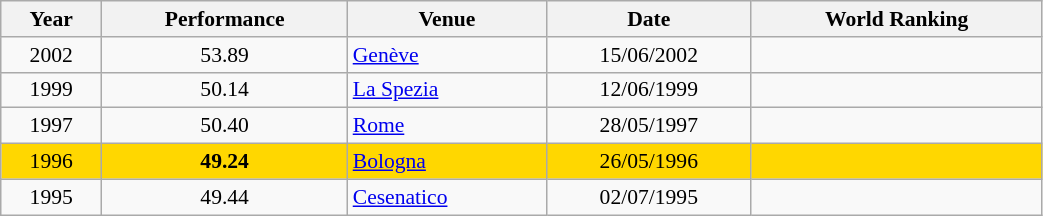<table class="wikitable" width=55% style="font-size:90%; text-align:center;">
<tr>
<th>Year</th>
<th>Performance</th>
<th>Venue</th>
<th>Date</th>
<th>World Ranking</th>
</tr>
<tr>
<td>2002</td>
<td>53.89</td>
<td align=left> <a href='#'>Genève</a></td>
<td>15/06/2002</td>
<td align=center></td>
</tr>
<tr>
<td>1999</td>
<td>50.14</td>
<td align=left> <a href='#'>La Spezia</a></td>
<td>12/06/1999</td>
<td align=center></td>
</tr>
<tr>
<td>1997</td>
<td>50.40</td>
<td align=left> <a href='#'>Rome</a></td>
<td>28/05/1997</td>
<td align=center></td>
</tr>
<tr bgcolor=gold>
<td>1996</td>
<td><strong>49.24</strong></td>
<td align=left> <a href='#'>Bologna</a></td>
<td>26/05/1996</td>
<td align=center></td>
</tr>
<tr>
<td>1995</td>
<td>49.44</td>
<td align=left> <a href='#'>Cesenatico</a></td>
<td>02/07/1995</td>
<td align=center></td>
</tr>
</table>
